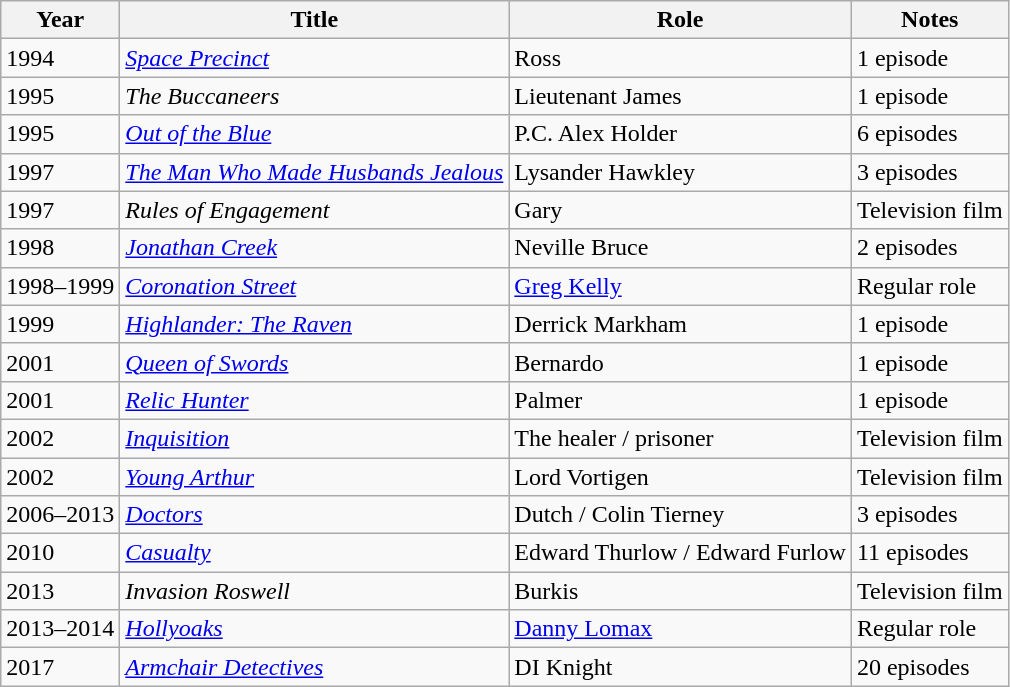<table class="wikitable">
<tr>
<th>Year</th>
<th>Title</th>
<th>Role</th>
<th>Notes</th>
</tr>
<tr>
<td>1994</td>
<td><em><a href='#'>Space Precinct</a></em></td>
<td>Ross</td>
<td>1 episode</td>
</tr>
<tr>
<td>1995</td>
<td><em>The Buccaneers</em></td>
<td>Lieutenant James</td>
<td>1 episode</td>
</tr>
<tr>
<td>1995</td>
<td><em><a href='#'>Out of the Blue</a></em></td>
<td>P.C. Alex Holder</td>
<td>6 episodes</td>
</tr>
<tr>
<td>1997</td>
<td><em><a href='#'>The Man Who Made Husbands Jealous</a></em></td>
<td>Lysander Hawkley</td>
<td>3 episodes</td>
</tr>
<tr>
<td>1997</td>
<td><em>Rules of Engagement</em></td>
<td>Gary</td>
<td>Television film</td>
</tr>
<tr>
<td>1998</td>
<td><em><a href='#'>Jonathan Creek</a></em></td>
<td>Neville Bruce</td>
<td>2 episodes</td>
</tr>
<tr>
<td>1998–1999</td>
<td><em><a href='#'>Coronation Street</a></em></td>
<td><a href='#'>Greg Kelly</a></td>
<td>Regular role</td>
</tr>
<tr>
<td>1999</td>
<td><em><a href='#'>Highlander: The Raven</a></em></td>
<td>Derrick Markham</td>
<td>1 episode</td>
</tr>
<tr>
<td>2001</td>
<td><em><a href='#'>Queen of Swords</a></em></td>
<td>Bernardo</td>
<td>1 episode</td>
</tr>
<tr>
<td>2001</td>
<td><em><a href='#'>Relic Hunter</a></em></td>
<td>Palmer</td>
<td>1 episode</td>
</tr>
<tr>
<td>2002</td>
<td><em><a href='#'>Inquisition</a></em></td>
<td>The healer / prisoner</td>
<td>Television film</td>
</tr>
<tr>
<td>2002</td>
<td><em><a href='#'>Young Arthur</a></em></td>
<td>Lord Vortigen</td>
<td>Television film</td>
</tr>
<tr>
<td>2006–2013</td>
<td><em><a href='#'>Doctors</a></em></td>
<td>Dutch / Colin Tierney</td>
<td>3 episodes</td>
</tr>
<tr>
<td>2010</td>
<td><em><a href='#'>Casualty</a></em></td>
<td>Edward Thurlow / Edward Furlow</td>
<td>11 episodes</td>
</tr>
<tr>
<td>2013</td>
<td><em>Invasion Roswell</em></td>
<td>Burkis</td>
<td>Television film</td>
</tr>
<tr>
<td>2013–2014</td>
<td><em><a href='#'>Hollyoaks</a></em></td>
<td><a href='#'>Danny Lomax</a></td>
<td>Regular role</td>
</tr>
<tr>
<td>2017</td>
<td><em><a href='#'>Armchair Detectives</a></em></td>
<td>DI Knight</td>
<td>20 episodes</td>
</tr>
</table>
